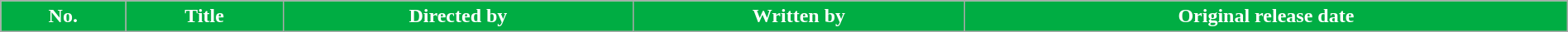<table class="wikitable plainrowheaders" style="width:100%; margin-right:0;">
<tr>
<th style="background:#00AD43; color:#fff;">No.</th>
<th style="background:#00AD43; color:#fff;">Title</th>
<th style="background:#00AD43; color:#fff;">Directed by</th>
<th style="background:#00AD43; color:#fff;">Written by</th>
<th style="background:#00AD43; color:#fff;">Original release date<br>










</th>
</tr>
</table>
